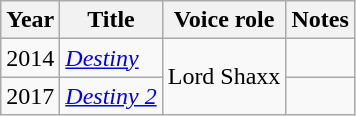<table class="wikitable sortable">
<tr>
<th>Year</th>
<th>Title</th>
<th>Voice role</th>
<th class="unsortable">Notes</th>
</tr>
<tr>
<td>2014</td>
<td><em><a href='#'>Destiny</a></em></td>
<td rowspan="2">Lord Shaxx</td>
<td></td>
</tr>
<tr>
<td>2017</td>
<td><em><a href='#'>Destiny 2</a></em></td>
<td></td>
</tr>
</table>
